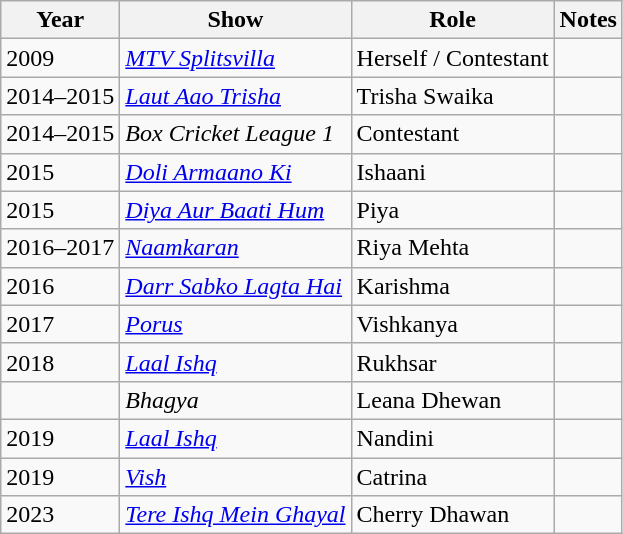<table class="wikitable sortable">
<tr>
<th>Year</th>
<th>Show</th>
<th>Role</th>
<th>Notes</th>
</tr>
<tr>
<td>2009</td>
<td><em><a href='#'>MTV Splitsvilla</a></em></td>
<td>Herself / Contestant</td>
<td></td>
</tr>
<tr>
<td>2014–2015</td>
<td><em><a href='#'>Laut Aao Trisha</a></em></td>
<td>Trisha Swaika</td>
<td></td>
</tr>
<tr>
<td>2014–2015</td>
<td><em>Box Cricket League 1</em></td>
<td>Contestant</td>
<td></td>
</tr>
<tr>
<td>2015</td>
<td><em><a href='#'>Doli Armaano Ki</a></em></td>
<td>Ishaani</td>
<td></td>
</tr>
<tr>
<td>2015</td>
<td><em><a href='#'>Diya Aur Baati Hum</a></em></td>
<td>Piya</td>
<td></td>
</tr>
<tr>
<td>2016–2017</td>
<td><em><a href='#'>Naamkaran</a></em></td>
<td>Riya Mehta</td>
<td></td>
</tr>
<tr>
<td>2016</td>
<td><em><a href='#'>Darr Sabko Lagta Hai</a></em></td>
<td>Karishma</td>
<td></td>
</tr>
<tr>
<td>2017</td>
<td><em><a href='#'>Porus</a></em></td>
<td>Vishkanya</td>
<td></td>
</tr>
<tr>
<td>2018</td>
<td><em><a href='#'>Laal Ishq</a></em></td>
<td>Rukhsar</td>
<td></td>
</tr>
<tr>
<td></td>
<td><em>Bhagya</em></td>
<td>Leana Dhewan</td>
<td></td>
</tr>
<tr>
<td>2019</td>
<td><em><a href='#'>Laal Ishq</a></em></td>
<td>Nandini</td>
<td></td>
</tr>
<tr>
<td>2019</td>
<td><em><a href='#'>Vish</a></em></td>
<td>Catrina</td>
<td></td>
</tr>
<tr>
<td>2023</td>
<td><em><a href='#'>Tere Ishq Mein Ghayal</a></em></td>
<td>Cherry Dhawan</td>
<td></td>
</tr>
</table>
